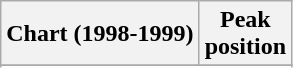<table class="wikitable sortable plainrowheaders" style="text-align:center">
<tr>
<th>Chart (1998-1999)</th>
<th>Peak<br>position</th>
</tr>
<tr>
</tr>
<tr>
</tr>
<tr>
</tr>
<tr>
</tr>
<tr>
</tr>
<tr>
</tr>
</table>
